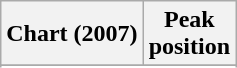<table class="wikitable sortable plainrowheaders" style="text-align:center">
<tr>
<th scope="col">Chart (2007)</th>
<th scope="col">Peak<br> position</th>
</tr>
<tr>
</tr>
<tr>
</tr>
</table>
